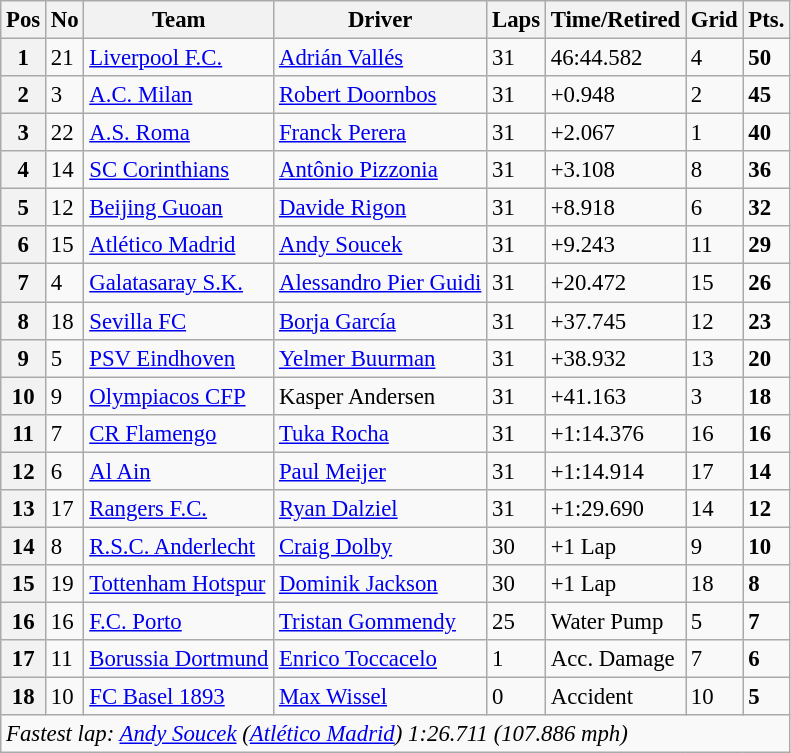<table class="wikitable" style="font-size: 95%">
<tr>
<th>Pos</th>
<th>No</th>
<th>Team</th>
<th>Driver</th>
<th>Laps</th>
<th>Time/Retired</th>
<th>Grid</th>
<th>Pts.</th>
</tr>
<tr>
<th>1</th>
<td>21</td>
<td> <a href='#'>Liverpool F.C.</a></td>
<td> <a href='#'>Adrián Vallés</a></td>
<td>31</td>
<td>46:44.582</td>
<td>4</td>
<td><strong>50</strong></td>
</tr>
<tr>
<th>2</th>
<td>3</td>
<td> <a href='#'>A.C. Milan</a></td>
<td> <a href='#'>Robert Doornbos</a></td>
<td>31</td>
<td>+0.948</td>
<td>2</td>
<td><strong>45</strong></td>
</tr>
<tr>
<th>3</th>
<td>22</td>
<td> <a href='#'>A.S. Roma</a></td>
<td> <a href='#'>Franck Perera</a></td>
<td>31</td>
<td>+2.067</td>
<td>1</td>
<td><strong>40</strong></td>
</tr>
<tr>
<th>4</th>
<td>14</td>
<td> <a href='#'>SC Corinthians</a></td>
<td> <a href='#'>Antônio Pizzonia</a></td>
<td>31</td>
<td>+3.108</td>
<td>8</td>
<td><strong>36</strong></td>
</tr>
<tr>
<th>5</th>
<td>12</td>
<td> <a href='#'>Beijing Guoan</a></td>
<td> <a href='#'>Davide Rigon</a></td>
<td>31</td>
<td>+8.918</td>
<td>6</td>
<td><strong>32</strong></td>
</tr>
<tr>
<th>6</th>
<td>15</td>
<td> <a href='#'>Atlético Madrid</a></td>
<td> <a href='#'>Andy Soucek</a></td>
<td>31</td>
<td>+9.243</td>
<td>11</td>
<td><strong>29</strong></td>
</tr>
<tr>
<th>7</th>
<td>4</td>
<td> <a href='#'>Galatasaray S.K.</a></td>
<td> <a href='#'>Alessandro Pier Guidi</a></td>
<td>31</td>
<td>+20.472</td>
<td>15</td>
<td><strong>26</strong></td>
</tr>
<tr>
<th>8</th>
<td>18</td>
<td> <a href='#'>Sevilla FC</a></td>
<td> <a href='#'>Borja García</a></td>
<td>31</td>
<td>+37.745</td>
<td>12</td>
<td><strong>23</strong></td>
</tr>
<tr>
<th>9</th>
<td>5</td>
<td> <a href='#'>PSV Eindhoven</a></td>
<td> <a href='#'>Yelmer Buurman</a></td>
<td>31</td>
<td>+38.932</td>
<td>13</td>
<td><strong>20</strong></td>
</tr>
<tr>
<th>10</th>
<td>9</td>
<td> <a href='#'>Olympiacos CFP</a></td>
<td> Kasper Andersen</td>
<td>31</td>
<td>+41.163</td>
<td>3</td>
<td><strong>18</strong></td>
</tr>
<tr>
<th>11</th>
<td>7</td>
<td> <a href='#'>CR Flamengo</a></td>
<td> <a href='#'>Tuka Rocha</a></td>
<td>31</td>
<td>+1:14.376</td>
<td>16</td>
<td><strong>16</strong></td>
</tr>
<tr>
<th>12</th>
<td>6</td>
<td> <a href='#'>Al Ain</a></td>
<td> <a href='#'>Paul Meijer</a></td>
<td>31</td>
<td>+1:14.914</td>
<td>17</td>
<td><strong>14</strong></td>
</tr>
<tr>
<th>13</th>
<td>17</td>
<td> <a href='#'>Rangers F.C.</a></td>
<td> <a href='#'>Ryan Dalziel</a></td>
<td>31</td>
<td>+1:29.690</td>
<td>14</td>
<td><strong>12</strong></td>
</tr>
<tr>
<th>14</th>
<td>8</td>
<td> <a href='#'>R.S.C. Anderlecht</a></td>
<td> <a href='#'>Craig Dolby</a></td>
<td>30</td>
<td>+1 Lap</td>
<td>9</td>
<td><strong>10</strong></td>
</tr>
<tr>
<th>15</th>
<td>19</td>
<td> <a href='#'>Tottenham Hotspur</a></td>
<td> <a href='#'>Dominik Jackson</a></td>
<td>30</td>
<td>+1 Lap</td>
<td>18</td>
<td><strong>8</strong></td>
</tr>
<tr>
<th>16</th>
<td>16</td>
<td> <a href='#'>F.C. Porto</a></td>
<td> <a href='#'>Tristan Gommendy</a></td>
<td>25</td>
<td>Water Pump</td>
<td>5</td>
<td><strong>7</strong></td>
</tr>
<tr>
<th>17</th>
<td>11</td>
<td> <a href='#'>Borussia Dortmund</a></td>
<td> <a href='#'>Enrico Toccacelo</a></td>
<td>1</td>
<td>Acc. Damage</td>
<td>7</td>
<td><strong>6</strong></td>
</tr>
<tr>
<th>18</th>
<td>10</td>
<td> <a href='#'>FC Basel 1893</a></td>
<td> <a href='#'>Max Wissel</a></td>
<td>0</td>
<td>Accident</td>
<td>10</td>
<td><strong>5</strong></td>
</tr>
<tr>
<td colspan=8><em>Fastest lap: <a href='#'>Andy Soucek</a> (<a href='#'>Atlético Madrid</a>) 1:26.711 (107.886 mph)</em></td>
</tr>
</table>
